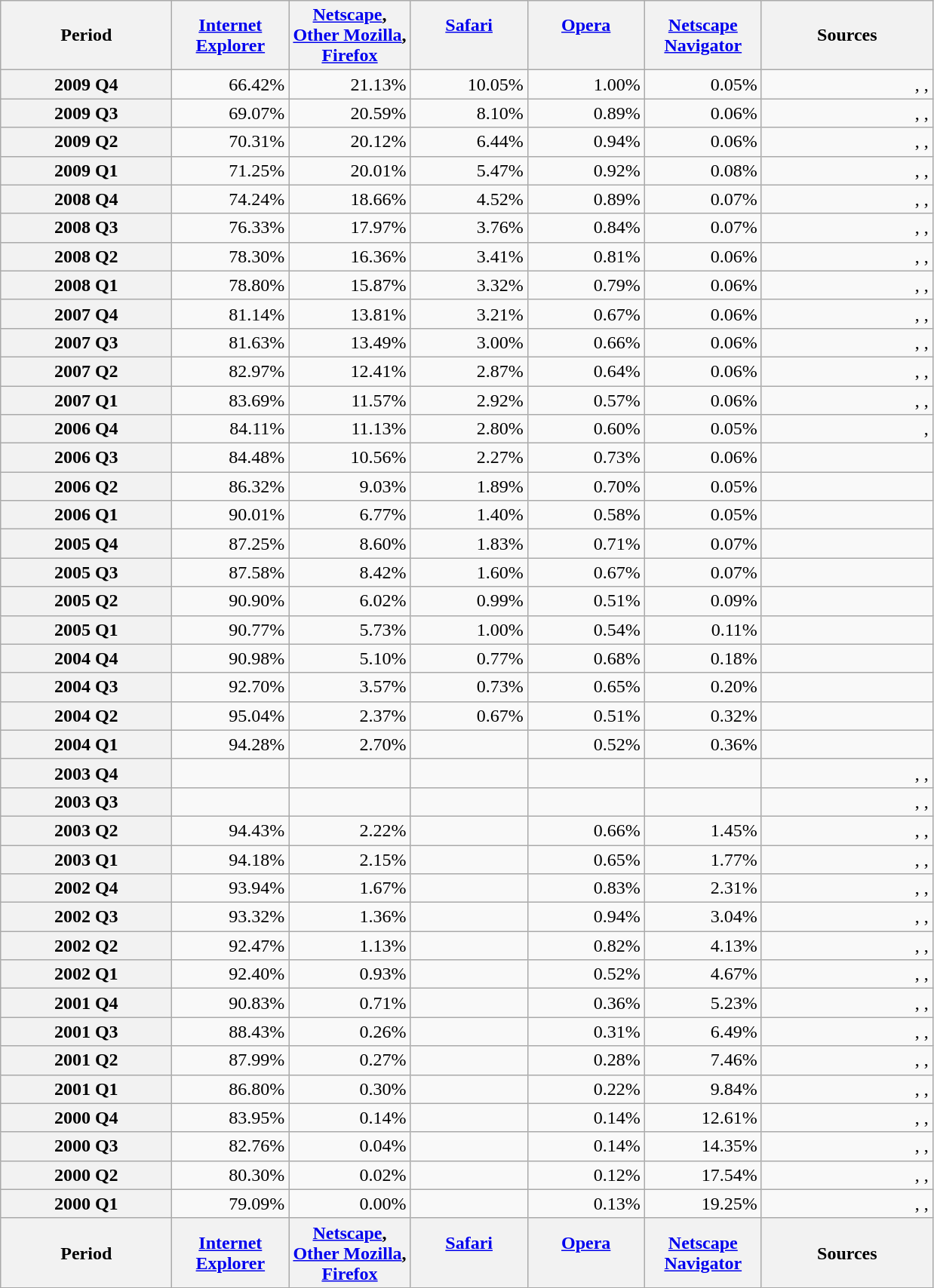<table class="wikitable plainrowheaders sortable" style="float:left;text-align:right;white-space:nowrap">
<tr>
<th scope="col" style="width:9em">Period<br></th>
<th scope="col" style="width:6em"><a href='#'>Internet<br>Explorer</a><br></th>
<th scope="col" style="width:6em"><a href='#'>Netscape</a>, <br><a href='#'>Other Mozilla</a>, <br><a href='#'>Firefox</a></th>
<th scope="col" style="width:6em"><a href='#'>Safari</a><br><br></th>
<th scope="col" style="width:6em"><a href='#'>Opera</a><br><br></th>
<th scope="col" style="width:6em"><a href='#'>Netscape<br>Navigator</a><br></th>
<th scope="col" style="width:9em">Sources<br></th>
</tr>
<tr>
<th scope="row">2009 Q4</th>
<td>66.42%</td>
<td>21.13%</td>
<td>10.05%</td>
<td>1.00%</td>
<td>0.05%</td>
<td>, , </td>
</tr>
<tr>
<th scope="row">2009 Q3</th>
<td>69.07%</td>
<td>20.59%</td>
<td>8.10%</td>
<td>0.89%</td>
<td>0.06%</td>
<td>, , </td>
</tr>
<tr>
<th scope="row">2009 Q2</th>
<td>70.31%</td>
<td>20.12%</td>
<td>6.44%</td>
<td>0.94%</td>
<td>0.06%</td>
<td>, , </td>
</tr>
<tr>
<th scope="row">2009 Q1</th>
<td>71.25%</td>
<td>20.01%</td>
<td>5.47%</td>
<td>0.92%</td>
<td>0.08%</td>
<td>, , </td>
</tr>
<tr>
<th scope="row">2008 Q4</th>
<td>74.24%</td>
<td>18.66%</td>
<td>4.52%</td>
<td>0.89%</td>
<td>0.07%</td>
<td>, , </td>
</tr>
<tr>
<th scope="row">2008 Q3</th>
<td>76.33%</td>
<td>17.97%</td>
<td>3.76%</td>
<td>0.84%</td>
<td>0.07%</td>
<td>, , </td>
</tr>
<tr>
<th scope="row">2008 Q2</th>
<td>78.30%</td>
<td>16.36%</td>
<td>3.41%</td>
<td>0.81%</td>
<td>0.06%</td>
<td>, , </td>
</tr>
<tr>
<th scope="row">2008 Q1</th>
<td>78.80%</td>
<td>15.87%</td>
<td>3.32%</td>
<td>0.79%</td>
<td>0.06%</td>
<td>, , </td>
</tr>
<tr>
<th scope="row">2007 Q4</th>
<td>81.14%</td>
<td>13.81%</td>
<td>3.21%</td>
<td>0.67%</td>
<td>0.06%</td>
<td>, , </td>
</tr>
<tr>
<th scope="row">2007 Q3</th>
<td>81.63%</td>
<td>13.49%</td>
<td>3.00%</td>
<td>0.66%</td>
<td>0.06%</td>
<td>, , </td>
</tr>
<tr>
<th scope="row">2007 Q2</th>
<td>82.97%</td>
<td>12.41%</td>
<td>2.87%</td>
<td>0.64%</td>
<td>0.06%</td>
<td>, , </td>
</tr>
<tr>
<th scope="row">2007 Q1</th>
<td>83.69%</td>
<td>11.57%</td>
<td>2.92%</td>
<td>0.57%</td>
<td>0.06%</td>
<td>, , </td>
</tr>
<tr>
<th scope="row">2006 Q4</th>
<td>84.11%</td>
<td>11.13%</td>
<td>2.80%</td>
<td>0.60%</td>
<td>0.05%</td>
<td> ,  </td>
</tr>
<tr>
<th scope="row">2006 Q3</th>
<td>84.48%</td>
<td>10.56%</td>
<td>2.27%</td>
<td>0.73%</td>
<td>0.06%</td>
<td> </td>
</tr>
<tr>
<th scope="row">2006 Q2</th>
<td>86.32%</td>
<td>9.03%</td>
<td>1.89%</td>
<td>0.70%</td>
<td>0.05%</td>
<td> </td>
</tr>
<tr>
<th scope="row">2006 Q1</th>
<td>90.01%</td>
<td>6.77%</td>
<td>1.40%</td>
<td>0.58%</td>
<td>0.05%</td>
<td> </td>
</tr>
<tr>
<th scope="row">2005 Q4</th>
<td>87.25%</td>
<td>8.60%</td>
<td>1.83%</td>
<td>0.71%</td>
<td>0.07%</td>
<td> </td>
</tr>
<tr>
<th scope="row">2005 Q3</th>
<td>87.58%</td>
<td>8.42%</td>
<td>1.60%</td>
<td>0.67%</td>
<td>0.07%</td>
<td> </td>
</tr>
<tr>
<th scope="row">2005 Q2</th>
<td>90.90%</td>
<td>6.02%</td>
<td>0.99%</td>
<td>0.51%</td>
<td>0.09%</td>
<td> </td>
</tr>
<tr>
<th scope="row">2005 Q1</th>
<td>90.77%</td>
<td>5.73%</td>
<td>1.00%</td>
<td>0.54%</td>
<td>0.11%</td>
<td> </td>
</tr>
<tr>
<th scope="row">2004 Q4</th>
<td>90.98%</td>
<td>5.10%</td>
<td>0.77%</td>
<td>0.68%</td>
<td>0.18%</td>
<td> </td>
</tr>
<tr>
<th scope="row">2004 Q3</th>
<td>92.70%</td>
<td>3.57%</td>
<td>0.73%</td>
<td>0.65%</td>
<td>0.20%</td>
<td> </td>
</tr>
<tr>
<th scope="row">2004 Q2</th>
<td>95.04%</td>
<td>2.37%</td>
<td>0.67%</td>
<td>0.51%</td>
<td>0.32%</td>
<td> </td>
</tr>
<tr>
<th scope="row">2004 Q1</th>
<td>94.28%</td>
<td>2.70%</td>
<td></td>
<td>0.52%</td>
<td>0.36%</td>
<td> </td>
</tr>
<tr>
<th scope="row">2003 Q4</th>
<td></td>
<td></td>
<td></td>
<td></td>
<td></td>
<td>, , </td>
</tr>
<tr>
<th scope="row">2003 Q3</th>
<td></td>
<td></td>
<td></td>
<td></td>
<td></td>
<td>, , </td>
</tr>
<tr>
<th scope="row">2003 Q2</th>
<td>94.43%</td>
<td>2.22%</td>
<td></td>
<td>0.66%</td>
<td>1.45%</td>
<td>, , </td>
</tr>
<tr>
<th scope="row">2003 Q1</th>
<td>94.18%</td>
<td>2.15%</td>
<td></td>
<td>0.65%</td>
<td>1.77%</td>
<td>, , </td>
</tr>
<tr>
<th scope="row">2002 Q4</th>
<td>93.94%</td>
<td>1.67%</td>
<td></td>
<td>0.83%</td>
<td>2.31%</td>
<td>, , </td>
</tr>
<tr>
<th scope="row">2002 Q3</th>
<td>93.32%</td>
<td>1.36%</td>
<td></td>
<td>0.94%</td>
<td>3.04%</td>
<td>, , </td>
</tr>
<tr>
<th scope="row">2002 Q2</th>
<td>92.47%</td>
<td>1.13%</td>
<td></td>
<td>0.82%</td>
<td>4.13%</td>
<td>, , </td>
</tr>
<tr>
<th scope="row">2002 Q1</th>
<td>92.40%</td>
<td>0.93%</td>
<td></td>
<td>0.52%</td>
<td>4.67%</td>
<td>, , </td>
</tr>
<tr>
<th scope="row">2001 Q4</th>
<td>90.83%</td>
<td>0.71%</td>
<td></td>
<td>0.36%</td>
<td>5.23%</td>
<td>, , </td>
</tr>
<tr>
<th scope="row">2001 Q3</th>
<td>88.43%</td>
<td>0.26%</td>
<td></td>
<td>0.31%</td>
<td>6.49%</td>
<td>, , </td>
</tr>
<tr>
<th scope="row">2001 Q2</th>
<td>87.99%</td>
<td>0.27%</td>
<td></td>
<td>0.28%</td>
<td>7.46%</td>
<td>, , </td>
</tr>
<tr>
<th scope="row">2001 Q1</th>
<td>86.80%</td>
<td>0.30%</td>
<td></td>
<td>0.22%</td>
<td>9.84%</td>
<td>, , </td>
</tr>
<tr>
<th scope="row">2000 Q4</th>
<td>83.95%</td>
<td>0.14%</td>
<td></td>
<td>0.14%</td>
<td>12.61%</td>
<td>, , </td>
</tr>
<tr>
<th scope="row">2000 Q3</th>
<td>82.76%</td>
<td>0.04%</td>
<td></td>
<td>0.14%</td>
<td>14.35%</td>
<td>, , </td>
</tr>
<tr>
<th scope="row">2000 Q2</th>
<td>80.30%</td>
<td>0.02%</td>
<td></td>
<td>0.12%</td>
<td>17.54%</td>
<td>, , </td>
</tr>
<tr>
<th scope="row">2000 Q1</th>
<td>79.09%</td>
<td>0.00%</td>
<td></td>
<td>0.13%</td>
<td>19.25%</td>
<td>, , </td>
</tr>
<tr>
<th scope="col" style="width:9em">Period<br></th>
<th scope="col" style="width:6em"><a href='#'>Internet<br>Explorer</a><br></th>
<th scope="col" style="width:6em"><a href='#'>Netscape</a>, <br><a href='#'>Other Mozilla</a>, <br><a href='#'>Firefox</a></th>
<th scope="col" style="width:6em"><a href='#'>Safari</a><br><br></th>
<th scope="col" style="width:6em"><a href='#'>Opera</a><br><br></th>
<th scope="col" style="width:6em"><a href='#'>Netscape<br>Navigator</a><br></th>
<th scope="col" style="width:9em">Sources<br></th>
</tr>
</table>
